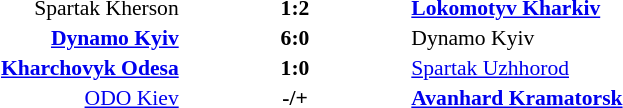<table width=100% cellspacing=1>
<tr>
<th width=20%></th>
<th width=12%></th>
<th width=20%></th>
<th></th>
</tr>
<tr style=font-size:90%>
<td align=right>Spartak Kherson</td>
<td align=center><strong>1:2</strong></td>
<td><strong><a href='#'>Lokomotyv Kharkiv</a></strong></td>
<td align=center></td>
</tr>
<tr style=font-size:90%>
<td align=right><strong><a href='#'>Dynamo Kyiv</a></strong></td>
<td align=center><strong>6:0</strong></td>
<td>Dynamo Kyiv</td>
<td align=center></td>
</tr>
<tr style=font-size:90%>
<td align=right><strong><a href='#'>Kharchovyk Odesa</a></strong></td>
<td align=center><strong>1:0</strong></td>
<td><a href='#'>Spartak Uzhhorod</a></td>
<td align=center></td>
</tr>
<tr style=font-size:90%>
<td align=right><a href='#'>ODO Kiev</a></td>
<td align=center><strong>-/+</strong></td>
<td><strong><a href='#'>Avanhard Kramatorsk</a></strong></td>
<td align=center></td>
</tr>
</table>
